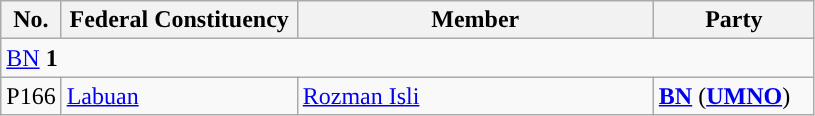<table class ="wikitable sortable">
<tr>
<th style="width:30px;">No.</th>
<th style="width:150px;">Federal Constituency</th>
<th style="width:230px;">Member</th>
<th style="width:100px;">Party</th>
</tr>
<tr>
<td colspan="4"><a href='#'>BN</a> <strong>1</strong></td>
</tr>
<tr>
<td>P166</td>
<td><a href='#'>Labuan</a></td>
<td><a href='#'>Rozman Isli</a></td>
<td><strong><a href='#'>BN</a></strong> (<strong><a href='#'>UMNO</a></strong>)</td>
</tr>
</table>
